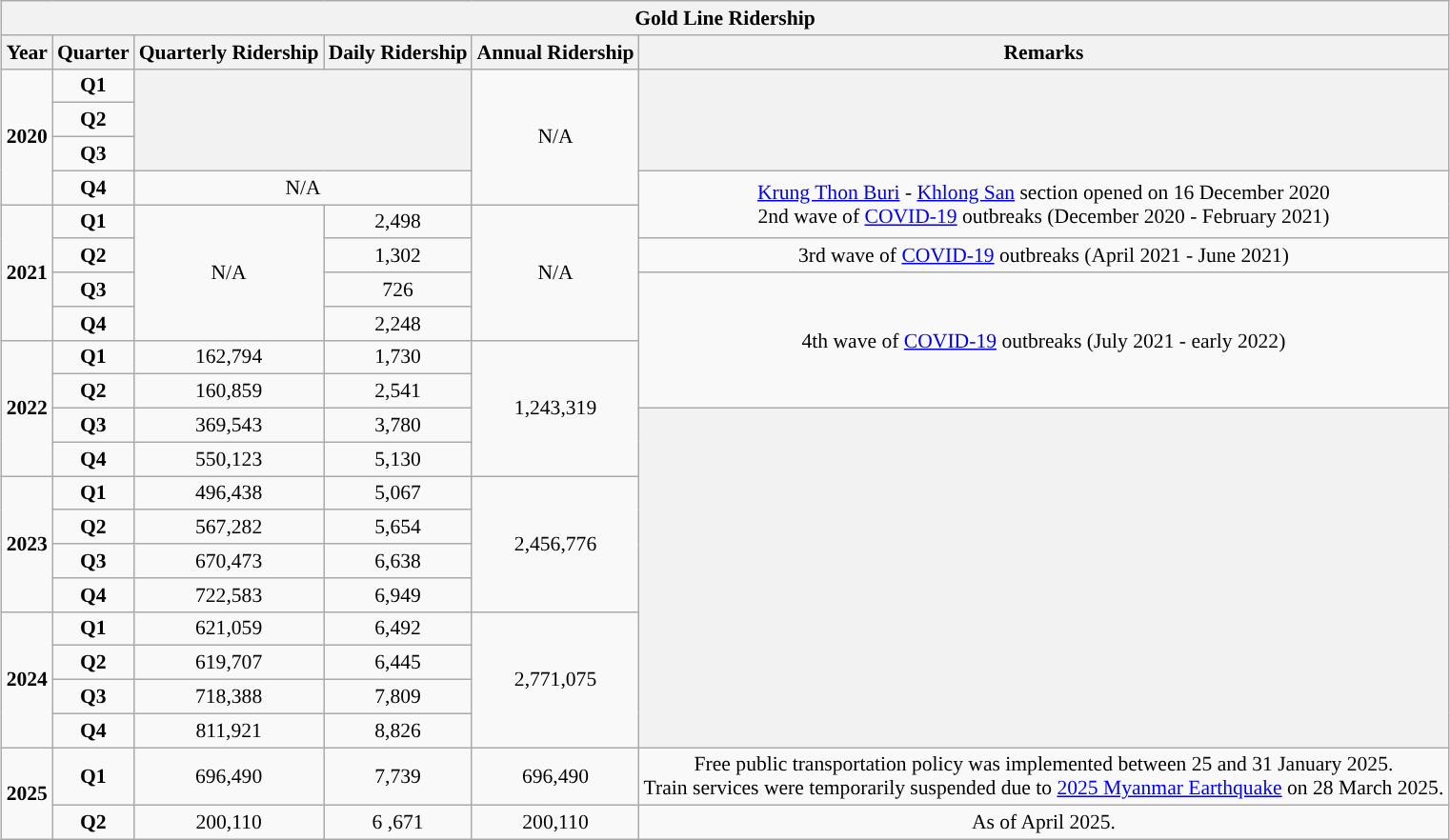<table class="wikitable" style="margin:auto;font-align:center;text-align:center;font-size:90%;">
<tr>
<th align="center" colspan="6" style="background:#">Gold Line Ridership</th>
</tr>
<tr>
<th style="background:#">Year</th>
<th style="background:#">Quarter</th>
<th style="background:#">Quarterly Ridership</th>
<th style="background:#">Daily Ridership</th>
<th style="background:#">Annual Ridership</th>
<th style="background:#">Remarks</th>
</tr>
<tr>
<td rowspan="4"><strong>2020</strong></td>
<td><strong>Q1</strong></td>
<th colspan="2" rowspan="3"></th>
<td rowspan="4">N/A</td>
<th rowspan="3"></th>
</tr>
<tr>
<td><strong>Q2</strong></td>
</tr>
<tr>
<td><strong>Q3</strong></td>
</tr>
<tr>
<td><strong>Q4</strong></td>
<td colspan="2">N/A</td>
<td rowspan="2"> <a href='#'>Krung Thon Buri</a> -   <a href='#'>Khlong San</a> section opened on 16 December 2020<br>2nd wave of <a href='#'>COVID-19</a> outbreaks (December 2020 - February 2021)</td>
</tr>
<tr>
<td rowspan="4"><strong>2021</strong></td>
<td><strong>Q1</strong></td>
<td rowspan="4">N/A</td>
<td>2,498</td>
<td rowspan="4">N/A</td>
</tr>
<tr>
<td><strong>Q2</strong></td>
<td>1,302</td>
<td>3rd wave of <a href='#'>COVID-19</a> outbreaks (April 2021 - June 2021)</td>
</tr>
<tr>
<td><strong>Q3</strong></td>
<td>726</td>
<td rowspan="4">4th wave of <a href='#'>COVID-19</a> outbreaks (July 2021 - early 2022)</td>
</tr>
<tr>
<td><strong>Q4</strong></td>
<td>2,248</td>
</tr>
<tr>
<td rowspan="4"><strong>2022</strong></td>
<td><strong>Q1</strong></td>
<td>162,794</td>
<td>1,730</td>
<td rowspan="4">1,243,319</td>
</tr>
<tr>
<td><strong>Q2</strong></td>
<td>160,859</td>
<td>2,541</td>
</tr>
<tr>
<td><strong>Q3</strong></td>
<td>369,543</td>
<td>3,780</td>
<th rowspan="10"></th>
</tr>
<tr>
<td><strong>Q4</strong></td>
<td>550,123</td>
<td>5,130</td>
</tr>
<tr>
<td rowspan="4"><strong>2023</strong></td>
<td><strong>Q1</strong></td>
<td>496,438</td>
<td>5,067</td>
<td rowspan="4">2,456,776</td>
</tr>
<tr>
<td><strong>Q2</strong></td>
<td>567,282</td>
<td>5,654</td>
</tr>
<tr>
<td><strong>Q3</strong></td>
<td>670,473</td>
<td>6,638</td>
</tr>
<tr>
<td><strong>Q4</strong></td>
<td>722,583</td>
<td>6,949</td>
</tr>
<tr>
<td rowspan="4"><strong>2024</strong></td>
<td><strong>Q1</strong></td>
<td>621,059</td>
<td>6,492</td>
<td rowspan="4">2,771,075</td>
</tr>
<tr>
<td><strong>Q2</strong></td>
<td>619,707</td>
<td>6,445</td>
</tr>
<tr>
<td><strong>Q3</strong></td>
<td>718,388</td>
<td>7,809</td>
</tr>
<tr>
<td><strong>Q4</strong></td>
<td>811,921</td>
<td>8,826</td>
</tr>
<tr>
<td rowspan="2"><strong>2025</strong></td>
<td><strong>Q1</strong></td>
<td>696,490</td>
<td>7,739</td>
<td>696,490</td>
<td>Free public transportation policy was implemented between 25 and 31 January 2025.<br>Train services were temporarily suspended due to <a href='#'>2025 Myanmar Earthquake</a> on 28 March 2025.</td>
</tr>
<tr>
<td><strong>Q2</strong></td>
<td>200,110</td>
<td>6 ,671</td>
<td>200,110</td>
<td>As of April 2025.</td>
</tr>
</table>
